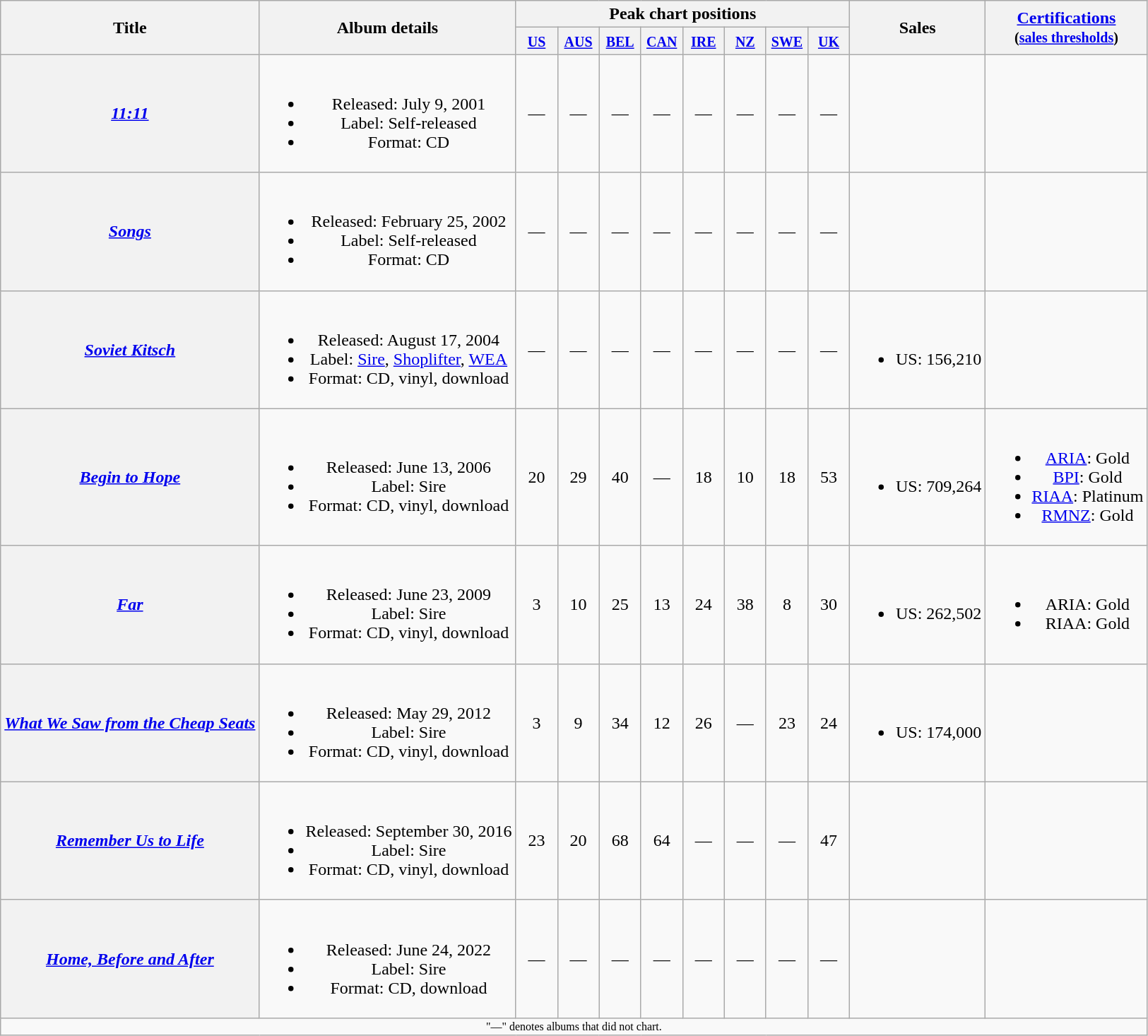<table class="wikitable plainrowheaders" style="text-align:center">
<tr>
<th rowspan="2">Title</th>
<th rowspan="2">Album details</th>
<th colspan="8">Peak chart positions</th>
<th rowspan="2">Sales</th>
<th rowspan="2"><a href='#'>Certifications</a><br><small>(<a href='#'>sales thresholds</a>)</small></th>
</tr>
<tr>
<th style="width:2em"><small><a href='#'>US</a></small><br></th>
<th style="width:2em"><small><a href='#'>AUS</a></small><br></th>
<th style="width:2em"><small><a href='#'>BEL</a></small><br></th>
<th style="width:2em"><small><a href='#'>CAN</a></small><br></th>
<th style="width:2em"><small><a href='#'>IRE</a></small><br></th>
<th style="width:2em"><small><a href='#'>NZ</a></small><br></th>
<th style="width:2em"><small><a href='#'>SWE</a></small><br></th>
<th style="width:2em"><small><a href='#'>UK</a></small><br></th>
</tr>
<tr>
<th scope="row"><em><a href='#'>11:11</a></em></th>
<td><br><ul><li>Released: July 9, 2001</li><li>Label: Self-released</li><li>Format: CD</li></ul></td>
<td>—</td>
<td>—</td>
<td>—</td>
<td>—</td>
<td>—</td>
<td>—</td>
<td>—</td>
<td>—</td>
<td></td>
<td></td>
</tr>
<tr>
<th scope="row"><em><a href='#'>Songs</a></em></th>
<td><br><ul><li>Released: February 25, 2002</li><li>Label: Self-released</li><li>Format: CD</li></ul></td>
<td>—</td>
<td>—</td>
<td>—</td>
<td>—</td>
<td>—</td>
<td>—</td>
<td>—</td>
<td>—</td>
<td></td>
<td></td>
</tr>
<tr>
<th scope="row"><em><a href='#'>Soviet Kitsch</a></em></th>
<td><br><ul><li>Released: August 17, 2004</li><li>Label: <a href='#'>Sire</a>, <a href='#'>Shoplifter</a>, <a href='#'>WEA</a></li><li>Format: CD, vinyl, download</li></ul></td>
<td>—</td>
<td>—</td>
<td>—</td>
<td>—</td>
<td>—</td>
<td>—</td>
<td>—</td>
<td>—</td>
<td><br><ul><li>US: 156,210</li></ul></td>
<td></td>
</tr>
<tr>
<th scope="row"><em><a href='#'>Begin to Hope</a></em></th>
<td><br><ul><li>Released: June 13, 2006</li><li>Label: Sire</li><li>Format: CD, vinyl, download</li></ul></td>
<td>20</td>
<td>29</td>
<td>40</td>
<td>—</td>
<td>18</td>
<td>10</td>
<td>18</td>
<td>53</td>
<td><br><ul><li>US: 709,264</li></ul></td>
<td><br><ul><li><a href='#'>ARIA</a>: Gold</li><li><a href='#'>BPI</a>: Gold</li><li><a href='#'>RIAA</a>: Platinum</li><li><a href='#'>RMNZ</a>: Gold</li></ul></td>
</tr>
<tr>
<th scope="row"><em><a href='#'>Far</a></em></th>
<td><br><ul><li>Released: June 23, 2009</li><li>Label: Sire</li><li>Format: CD, vinyl, download</li></ul></td>
<td>3</td>
<td>10</td>
<td>25</td>
<td>13</td>
<td>24</td>
<td>38</td>
<td>8</td>
<td>30</td>
<td><br><ul><li>US: 262,502</li></ul></td>
<td><br><ul><li>ARIA: Gold</li><li>RIAA: Gold</li></ul></td>
</tr>
<tr>
<th scope="row"><em><a href='#'>What We Saw from the Cheap Seats</a></em></th>
<td><br><ul><li>Released: May 29, 2012</li><li>Label: Sire</li><li>Format: CD, vinyl, download</li></ul></td>
<td>3</td>
<td>9</td>
<td>34</td>
<td>12</td>
<td>26</td>
<td>—</td>
<td>23</td>
<td>24</td>
<td><br><ul><li>US: 174,000</li></ul></td>
<td></td>
</tr>
<tr>
<th scope="row"><em><a href='#'>Remember Us to Life</a></em></th>
<td><br><ul><li>Released: September 30, 2016</li><li>Label: Sire</li><li>Format: CD, vinyl, download</li></ul></td>
<td>23</td>
<td>20</td>
<td>68</td>
<td>64</td>
<td>—</td>
<td>—</td>
<td>—</td>
<td>47</td>
<td></td>
<td></td>
</tr>
<tr>
<th scope="row"><em><a href='#'>Home, Before and After</a></em></th>
<td><br><ul><li>Released: June 24, 2022</li><li>Label: Sire</li><li>Format: CD, download</li></ul></td>
<td>—</td>
<td>—</td>
<td>—</td>
<td>—</td>
<td>—</td>
<td>—</td>
<td>—</td>
<td>—</td>
<td></td>
<td></td>
</tr>
<tr>
<td colspan="12" style="text-align:center; font-size:8pt;">"—" denotes albums that did not chart.</td>
</tr>
</table>
